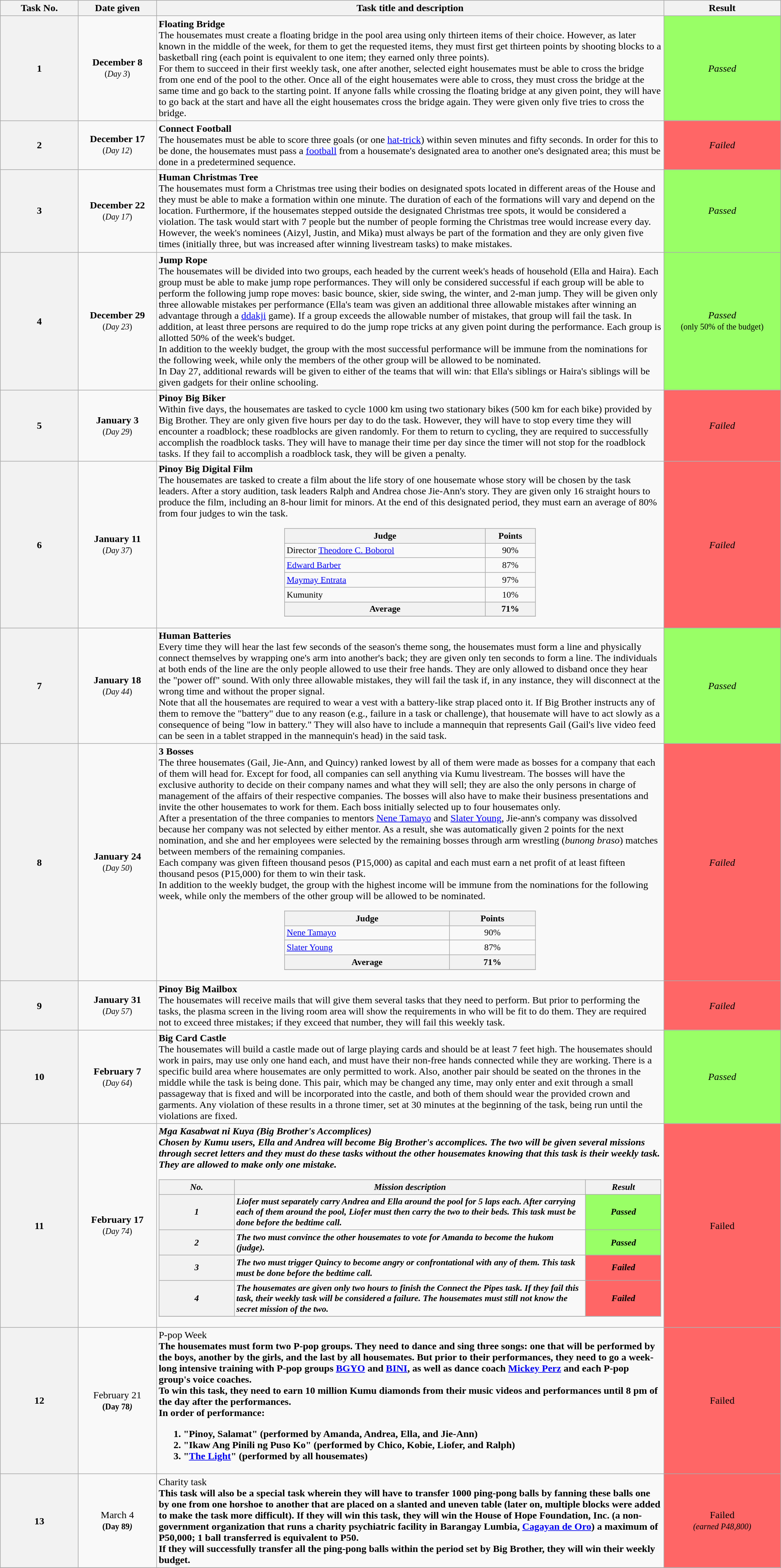<table class="wikitable" style="text-align:center; font-size:100%; line-height:18px;" width="100%">
<tr>
<th style="width: 10%;">Task No.</th>
<th style="width: 10%;">Date given</th>
<th style="width: 65%;">Task title and description</th>
<th style="width: 15%;">Result</th>
</tr>
<tr>
<th>1</th>
<td><strong>December 8</strong><br><small>(<em>Day 3</em>)</small></td>
<td align="left"><strong>Floating Bridge</strong><br>The housemates must create a floating bridge in the pool area using only thirteen items of their choice. However, as later known in the middle of the week, for them to get the requested items, they must first get thirteen points by shooting blocks to a basketball ring (each point is equivalent to one item; they earned only three points).<br>For them to succeed in their first weekly task, one after another, selected eight housemates must be able to cross the bridge from one end of the pool to the other. Once all of the eight housemates were able to cross, they must cross the bridge at the same time and go back to the starting point. If anyone falls while crossing the floating bridge at any given point, they will have to go back at the start and have all the eight housemates cross the bridge again. They were given only five tries to cross the bridge.</td>
<td style="background:#99FF66;"><em>Passed</em></td>
</tr>
<tr>
<th>2</th>
<td><strong>December 17</strong><br><small>(<em>Day 12</em>)</small></td>
<td align="left"><strong>Connect Football</strong><br>The housemates must be able to score three goals (or one <a href='#'>hat-trick</a>) within seven minutes and fifty seconds. In order for this to be done, the housemates must pass a <a href='#'>football</a> from a housemate's designated area to another one's designated area; this must be done in a predetermined sequence.</td>
<td style="background:#FF6666;"><em>Failed</em></td>
</tr>
<tr>
<th>3</th>
<td><strong>December 22</strong><br><small>(<em>Day 17</em>) </small></td>
<td align= "left"><strong>Human Christmas Tree</strong> <br>The housemates must form a Christmas tree using their bodies on designated spots located in different areas of the House and they must be able to make a formation within one minute. The duration of each of the formations will vary and depend on the location. Furthermore, if the housemates stepped outside the designated Christmas tree spots, it would be considered a violation. The task would start with 7 people but the number of people forming the Christmas tree would increase every day. However, the week's nominees (Aizyl, Justin, and Mika) must always be part of the formation and they are only given five times (initially three, but was increased after winning livestream tasks) to make mistakes.</td>
<td style="background:#99FF66;"><em>Passed</em></td>
</tr>
<tr>
<th>4</th>
<td><strong>December 29</strong><br><small>(<em>Day 23</em>)</small></td>
<td align= "left"><strong>Jump Rope</strong><br>The housemates will be divided into two groups, each headed by the current week's heads of household (Ella and Haira). Each group must be able to make jump rope performances. They will only be considered successful if each group will be able to perform the following jump rope moves: basic bounce, skier, side swing, the winter, and 2-man jump. They will be given only three allowable mistakes per performance (Ella's team was given an additional three allowable mistakes after winning an advantage through a <a href='#'>ddakji</a> game). If a group exceeds the allowable number of mistakes, that group will fail the task. In addition, at least three persons are required to do the jump rope tricks at any given point during the performance. Each group is allotted 50% of the week's budget.<br>In addition to the weekly budget, the group with the most successful performance will be immune from the nominations for the following week, while only the members of the other group will be allowed to be nominated.<br>In Day 27, additional rewards will be given to either of the teams that will win: that Ella's siblings or Haira's siblings will be given gadgets for their online schooling.</td>
<td style="background:#99FF66;"><em>Passed</em><br><small>(only 50% of the budget)</small></td>
</tr>
<tr>
<th>5</th>
<td><strong>January 3</strong><br><small>(<em>Day 29</em>)</small></td>
<td align= "left"><strong>Pinoy Big Biker</strong><br>Within five days, the housemates are tasked to cycle 1000 km using two stationary bikes (500 km for each bike) provided by Big Brother. They are only given five hours per day to do the task. However, they will have to stop every time they will encounter a roadblock; these roadblocks are given randomly. For them to return to cycling, they are required to successfully accomplish the roadblock tasks. They will have to manage their time per day since the timer will not stop for the roadblock tasks. If they fail to accomplish a roadblock task, they will be given a penalty.</td>
<td style="background:#FF6666;"><em>Failed</em></td>
</tr>
<tr>
<th>6</th>
<td><strong>January 11</strong><br><small>(<em>Day 37</em>)</small></td>
<td align= "left"><strong>Pinoy Big Digital Film</strong><br>The housemates are tasked to create a film about the life story of one housemate whose story will be chosen by the task leaders. After a story audition, task leaders Ralph and Andrea chose Jie-Ann's story. They are given only 16 straight hours to produce the film, including an 8-hour limit for minors. At the end of this designated period, they must earn an average of 80% from four judges to win the task.<br><table class="wikitable collapsible collapsed" style="margin:1em auto; text-align: center; font-size:90%; line-height:17px;" width="50%">
<tr>
<th>Judge</th>
<th>Points</th>
</tr>
<tr>
<td align="left">Director <a href='#'>Theodore C. Boborol</a></td>
<td>90%</td>
</tr>
<tr>
<td align="left"><a href='#'>Edward Barber</a></td>
<td>87%</td>
</tr>
<tr>
<td align="left"><a href='#'>Maymay Entrata</a></td>
<td>97%</td>
</tr>
<tr>
<td align="left">Kumunity</td>
<td>10%</td>
</tr>
<tr>
<th>Average</th>
<th>71%</th>
</tr>
<tr>
</tr>
</table>
</td>
<td style="background:#FF6666;"><em>Failed</em></td>
</tr>
<tr>
<th>7</th>
<td><strong>January 18</strong><br><small>(<em>Day 44</em>)</small></td>
<td align="left"><strong>Human Batteries</strong><br>Every time they will hear the last few seconds of the season's theme song, the housemates must form a line and physically connect themselves by wrapping one's arm into another's back; they are given only ten seconds to form a line. The individuals at both ends of the line are the only people allowed to use their free hands. They are only allowed to disband once they hear the "power off" sound. With only three allowable mistakes, they will fail the task if, in any instance, they will disconnect at the wrong time and without the proper signal.<br>Note that all the housemates are required to wear a vest with a battery-like strap placed onto it. If Big Brother instructs any of them to remove the "battery" due to any reason (e.g., failure in a task or challenge), that housemate will have to act slowly as a consequence of being "low in battery." They will also have to include a mannequin that represents Gail (Gail's live video feed can be seen in a tablet strapped in the mannequin's head) in the said task.</td>
<td style="background:#99FF66;"><em>Passed</em></td>
</tr>
<tr>
<th>8</th>
<td><strong>January 24</strong><br><small>(<em>Day 50</em>)</small></td>
<td align= "left"><strong>3 Bosses</strong><br>The three housemates (Gail, Jie-Ann, and Quincy) ranked lowest by all of them were made as bosses for a company that each of them will head for. Except for food, all companies can sell anything via Kumu livestream. The bosses will have the exclusive authority to decide on their company names and what they will sell; they are also the only persons in charge of management of the affairs of their respective companies. The bosses will also have to make their business presentations and invite the other housemates to work for them. Each boss initially selected up to four housemates only.<br>After a presentation of the three companies to mentors <a href='#'>Nene Tamayo</a> and <a href='#'>Slater Young</a>, Jie-ann's company was dissolved because her company was not selected by either mentor. As a result, she was automatically given 2 points for the next nomination, and she and her employees were selected by the remaining bosses through arm wrestling (<em>bunong braso</em>) matches between members of the remaining companies.<br>Each company was given fifteen thousand pesos (P15,000) as capital and each must earn a net profit of at least fifteen thousand pesos (P15,000) for them to win their task.<br>In addition to the weekly budget, the group with the highest income will be immune from the nominations for the following week, while only the members of the other group will be allowed to be nominated.<table class="wikitable collapsible collapsed" style="margin:1em auto; text-align: center; font-size:90%; line-height:17px;" width="50%">
<tr>
<th>Judge</th>
<th>Points</th>
</tr>
<tr>
<td align="left"><a href='#'>Nene Tamayo</a></td>
<td>90%</td>
</tr>
<tr>
<td align="left"><a href='#'>Slater Young</a></td>
<td>87%</td>
</tr>
<tr>
<th>Average</th>
<th>71%</th>
</tr>
<tr>
</tr>
</table>
</td>
<td style="background:#FF6666;"><em>Failed</em></td>
</tr>
<tr>
<th>9</th>
<td><strong>January 31</strong><br><small>(<em>Day 57</em>)</small></td>
<td align= "left"><strong>Pinoy Big Mailbox</strong><br>The housemates will receive mails that will give them several tasks that they need to perform. But prior to performing the tasks, the plasma screen in the living room area will show the requirements in who will be fit to do them. They are required not to exceed three mistakes; if they exceed that number, they will fail this weekly task.</td>
<td style="background:#FF6666;"><em>Failed</em></td>
</tr>
<tr>
<th>10</th>
<td><strong>February 7</strong><br><small>(<em>Day 64</em>)</small></td>
<td align= "left"><strong>Big Card Castle</strong><br>The housemates will build a castle made out of large playing cards and should be at least 7 feet high. The housemates should work in pairs, may use only one hand each, and must have their non-free hands connected while they are working. There is a specific build area where housemates are only permitted to work. Also, another pair should be seated on the thrones in the middle while the task is being done. This pair, which may be changed any time, may only enter and exit through a small passageway that is fixed and will be incorporated into the castle, and both of them should wear the provided crown and garments. Any violation of these results in a throne timer, set at 30 minutes at the beginning of the task, being run until the violations are fixed.</td>
<td style="background:#99FF66;"><em>Passed</em></td>
</tr>
<tr>
<th>11</th>
<td><strong>February 17</strong><br><small>(<em>Day 74</em>)</small></td>
<td align= "left"><strong><em>Mga Kasabwat ni Kuya<em> (Big Brother's Accomplices)<strong><br>Chosen by Kumu users, Ella and Andrea will become Big Brother's accomplices. The two will be given several missions through secret letters and they must do these tasks without the other housemates knowing that this task is their weekly task.<br>They are allowed to make only one mistake.<table class="wikitable collapsible collapsed" style="text-align: center; font-size:90%; line-height:17px;" width="100%">
<tr>
<th style="width: 15%;">No.</th>
<th>Mission description</th>
<th style="width: 15%;">Result</th>
</tr>
<tr>
<th>1</th>
<td align="left">Liofer must separately carry Andrea and Ella around the pool for 5 laps each. After carrying each of them around the pool, Liofer must then carry the two to their beds. This task must be done before the bedtime call.</td>
<td style="background:#99FF66;"></em>Passed<em></td>
</tr>
<tr>
<th>2</th>
<td align="left">The two must convince the other housemates to vote for Amanda to become the </em>hukom<em> (judge).</td>
<td style="background:#99FF66;"></em>Passed<em></td>
</tr>
<tr>
<th>3</th>
<td align="left">The two must trigger Quincy to become angry or confrontational with any of them. This task must be done before the bedtime call.</td>
<td style="background:#FF6666;"></em>Failed<em></td>
</tr>
<tr>
<th>4</th>
<td align="left">The housemates are given only two hours to finish the </em>Connect the Pipes<em> task. If they fail this task, their weekly task will be considered a failure. The housemates must still not know the secret mission of the two.</td>
<td style="background:#FF6666;"></em>Failed<em></td>
</tr>
<tr>
</tr>
</table>
</td>
<td style="background:#FF6666;"></em>Failed<em></td>
</tr>
<tr>
<th>12</th>
<td></strong>February 21<strong><br><small>(</em>Day 78<em>)</small></td>
<td align= "left"></strong>P-pop Week<strong><br>The housemates must form two P-pop groups. They need to dance and sing three songs: one that will be performed by the boys, another by the girls, and the last by all housemates. But prior to their performances, they need to go a week-long intensive training with P-pop groups <a href='#'>BGYO</a> and <a href='#'>BINI</a>, as well as dance coach <a href='#'>Mickey Perz</a> and each P-pop group's voice coaches.<br>To win this task, they need to earn 10 million Kumu diamonds from their music videos and performances until 8 pm of the day after the performances.<br>In order of performance:<ol><li>"Pinoy, Salamat" (performed by Amanda, Andrea, Ella, and Jie-Ann)</li><li>"Ikaw Ang Pinili ng Puso Ko" (performed by Chico, Kobie, Liofer, and Ralph)</li><li>"<a href='#'>The Light</a>" (performed by all housemates)</li></ol></td>
<td style="background:#FF6666;"></em>Failed<em></td>
</tr>
<tr>
<th>13</th>
<td></strong>March 4<strong><br><small>(</em>Day 89<em>)</small></td>
<td align="left"></strong>Charity task<strong><br>This task will also be a special task wherein they will have to transfer 1000 ping-pong balls by fanning these balls one by one from one horshoe to another that are placed on a slanted and uneven table (later on, multiple blocks were added to make the task more difficult). If they will win this task, they will win the House of Hope Foundation, Inc. (a non-government organization that runs a charity psychiatric facility in Barangay Lumbia, <a href='#'>Cagayan de Oro</a>) a maximum of P50,000; 1 ball transferred is equivalent to P50.<br>If they will successfully transfer all the ping-pong balls within the period set by Big Brother, they will win their weekly budget.</td>
<td style="background:#FF6666;"></em>Failed<em><br><small>(earned P48,800)</small></td>
</tr>
<tr>
</tr>
</table>
